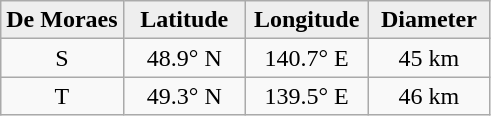<table class="wikitable">
<tr>
<th width="25%" style="background:#eeeeee;">De Moraes</th>
<th width="25%" style="background:#eeeeee;">Latitude</th>
<th width="25%" style="background:#eeeeee;">Longitude</th>
<th width="25%" style="background:#eeeeee;">Diameter</th>
</tr>
<tr>
<td align="center">S</td>
<td align="center">48.9° N</td>
<td align="center">140.7° E</td>
<td align="center">45 km</td>
</tr>
<tr>
<td align="center">T</td>
<td align="center">49.3° N</td>
<td align="center">139.5° E</td>
<td align="center">46 km</td>
</tr>
</table>
